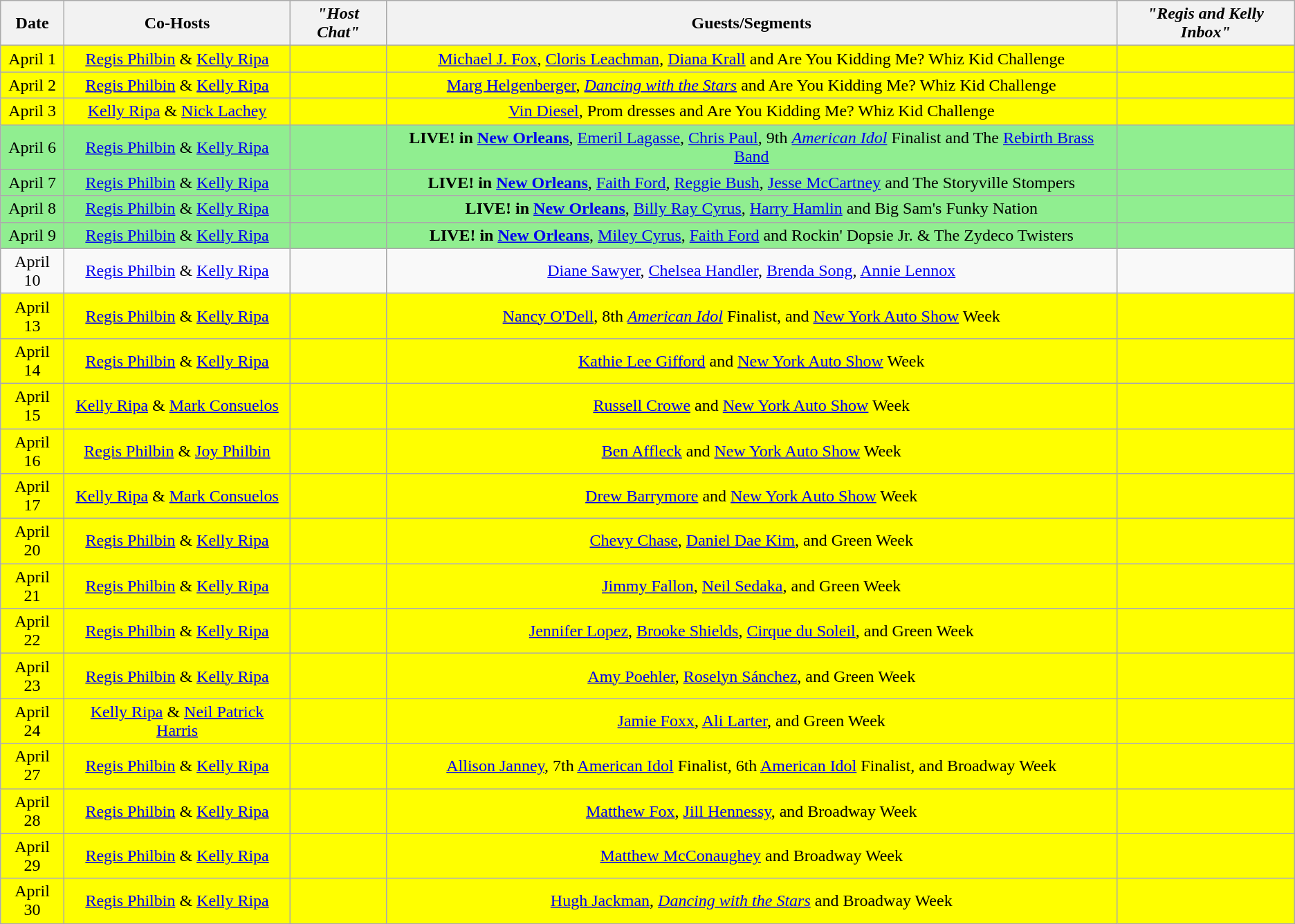<table class="wikitable sortable" style="text-align:center;">
<tr>
<th>Date</th>
<th>Co-Hosts</th>
<th><em>"Host Chat"</em></th>
<th>Guests/Segments</th>
<th><em>"Regis and Kelly Inbox"</em></th>
</tr>
<tr style="background:yellow;">
<td>April 1</td>
<td><a href='#'>Regis Philbin</a> & <a href='#'>Kelly Ripa</a></td>
<td></td>
<td><a href='#'>Michael J. Fox</a>, <a href='#'>Cloris Leachman</a>, <a href='#'>Diana Krall</a> and Are You Kidding Me? Whiz Kid Challenge</td>
<td></td>
</tr>
<tr style="background:yellow;">
<td>April 2</td>
<td><a href='#'>Regis Philbin</a> & <a href='#'>Kelly Ripa</a></td>
<td></td>
<td><a href='#'>Marg Helgenberger</a>, <em><a href='#'>Dancing with the Stars</a></em> and Are You Kidding Me? Whiz Kid Challenge</td>
<td></td>
</tr>
<tr style="background:yellow;">
<td>April 3</td>
<td><a href='#'>Kelly Ripa</a> & <a href='#'>Nick Lachey</a></td>
<td></td>
<td><a href='#'>Vin Diesel</a>, Prom dresses and Are You Kidding Me? Whiz Kid Challenge</td>
<td></td>
</tr>
<tr style="background:lightgreen;">
<td>April 6</td>
<td><a href='#'>Regis Philbin</a> & <a href='#'>Kelly Ripa</a></td>
<td></td>
<td><strong>LIVE! in <a href='#'>New Orleans</a></strong>, <a href='#'>Emeril Lagasse</a>, <a href='#'>Chris Paul</a>, 9th <em><a href='#'>American Idol</a></em> Finalist and The <a href='#'>Rebirth Brass Band</a></td>
<td></td>
</tr>
<tr style="background:lightgreen;">
<td>April 7</td>
<td><a href='#'>Regis Philbin</a> & <a href='#'>Kelly Ripa</a></td>
<td></td>
<td><strong>LIVE! in <a href='#'>New Orleans</a></strong>, <a href='#'>Faith Ford</a>, <a href='#'>Reggie Bush</a>, <a href='#'>Jesse McCartney</a> and The Storyville Stompers</td>
<td></td>
</tr>
<tr style="background:lightgreen;">
<td>April 8</td>
<td><a href='#'>Regis Philbin</a> & <a href='#'>Kelly Ripa</a></td>
<td></td>
<td><strong>LIVE! in <a href='#'>New Orleans</a></strong>, <a href='#'>Billy Ray Cyrus</a>, <a href='#'>Harry Hamlin</a> and Big Sam's Funky Nation</td>
<td></td>
</tr>
<tr style="background:lightgreen;">
<td>April 9</td>
<td><a href='#'>Regis Philbin</a> & <a href='#'>Kelly Ripa</a></td>
<td></td>
<td><strong>LIVE! in <a href='#'>New Orleans</a></strong>, <a href='#'>Miley Cyrus</a>, <a href='#'>Faith Ford</a> and Rockin' Dopsie Jr. & The Zydeco Twisters</td>
<td></td>
</tr>
<tr>
<td>April 10</td>
<td><a href='#'>Regis Philbin</a> & <a href='#'>Kelly Ripa</a></td>
<td></td>
<td><a href='#'>Diane Sawyer</a>, <a href='#'>Chelsea Handler</a>, <a href='#'>Brenda Song</a>, <a href='#'>Annie Lennox</a></td>
<td></td>
</tr>
<tr style="background:yellow;">
<td>April 13</td>
<td><a href='#'>Regis Philbin</a> & <a href='#'>Kelly Ripa</a></td>
<td></td>
<td><a href='#'>Nancy O'Dell</a>, 8th <em><a href='#'>American Idol</a></em> Finalist, and <a href='#'>New York Auto Show</a> Week</td>
<td></td>
</tr>
<tr style="background:yellow;">
<td>April 14</td>
<td><a href='#'>Regis Philbin</a> & <a href='#'>Kelly Ripa</a></td>
<td></td>
<td><a href='#'>Kathie Lee Gifford</a> and <a href='#'>New York Auto Show</a> Week</td>
<td></td>
</tr>
<tr style="background:yellow;">
<td>April 15</td>
<td><a href='#'>Kelly Ripa</a> & <a href='#'>Mark Consuelos</a></td>
<td></td>
<td><a href='#'>Russell Crowe</a> and <a href='#'>New York Auto Show</a> Week</td>
<td></td>
</tr>
<tr style="background:yellow;">
<td>April 16</td>
<td><a href='#'>Regis Philbin</a> & <a href='#'>Joy Philbin</a></td>
<td></td>
<td><a href='#'>Ben Affleck</a> and <a href='#'>New York Auto Show</a> Week</td>
<td></td>
</tr>
<tr style="background:yellow;">
<td>April 17</td>
<td><a href='#'>Kelly Ripa</a> & <a href='#'>Mark Consuelos</a></td>
<td></td>
<td><a href='#'>Drew Barrymore</a> and <a href='#'>New York Auto Show</a> Week</td>
<td></td>
</tr>
<tr style="background:yellow;">
<td>April 20</td>
<td><a href='#'>Regis Philbin</a> & <a href='#'>Kelly Ripa</a></td>
<td></td>
<td><a href='#'>Chevy Chase</a>, <a href='#'>Daniel Dae Kim</a>, and Green Week</td>
<td></td>
</tr>
<tr style="background:yellow;">
<td>April 21</td>
<td><a href='#'>Regis Philbin</a> & <a href='#'>Kelly Ripa</a></td>
<td></td>
<td><a href='#'>Jimmy Fallon</a>, <a href='#'>Neil Sedaka</a>, and Green Week</td>
<td></td>
</tr>
<tr style="background:yellow;">
<td>April 22</td>
<td><a href='#'>Regis Philbin</a> & <a href='#'>Kelly Ripa</a></td>
<td></td>
<td><a href='#'>Jennifer Lopez</a>, <a href='#'>Brooke Shields</a>, <a href='#'>Cirque du Soleil</a>, and Green Week</td>
<td></td>
</tr>
<tr style="background:yellow;">
<td>April 23</td>
<td><a href='#'>Regis Philbin</a> & <a href='#'>Kelly Ripa</a></td>
<td></td>
<td><a href='#'>Amy Poehler</a>, <a href='#'>Roselyn Sánchez</a>, and Green Week</td>
<td></td>
</tr>
<tr style="background:yellow;">
<td>April 24</td>
<td><a href='#'>Kelly Ripa</a> & <a href='#'>Neil Patrick Harris</a></td>
<td></td>
<td><a href='#'>Jamie Foxx</a>, <a href='#'>Ali Larter</a>, and Green Week</td>
<td></td>
</tr>
<tr style="background:yellow;">
<td>April 27</td>
<td><a href='#'>Regis Philbin</a> & <a href='#'>Kelly Ripa</a></td>
<td></td>
<td><a href='#'>Allison Janney</a>, 7th <a href='#'>American Idol</a> Finalist, 6th <a href='#'>American Idol</a> Finalist, and Broadway Week</td>
<td></td>
</tr>
<tr style="background:yellow;">
<td>April 28</td>
<td><a href='#'>Regis Philbin</a> & <a href='#'>Kelly Ripa</a></td>
<td></td>
<td><a href='#'>Matthew Fox</a>, <a href='#'>Jill Hennessy</a>, and Broadway Week</td>
<td></td>
</tr>
<tr style="background:yellow;">
<td>April 29</td>
<td><a href='#'>Regis Philbin</a> & <a href='#'>Kelly Ripa</a></td>
<td></td>
<td><a href='#'>Matthew McConaughey</a> and Broadway Week</td>
<td></td>
</tr>
<tr style="background:yellow;">
<td>April 30</td>
<td><a href='#'>Regis Philbin</a> & <a href='#'>Kelly Ripa</a></td>
<td></td>
<td><a href='#'>Hugh Jackman</a>, <em><a href='#'>Dancing with the Stars</a></em> and Broadway Week</td>
<td></td>
</tr>
</table>
